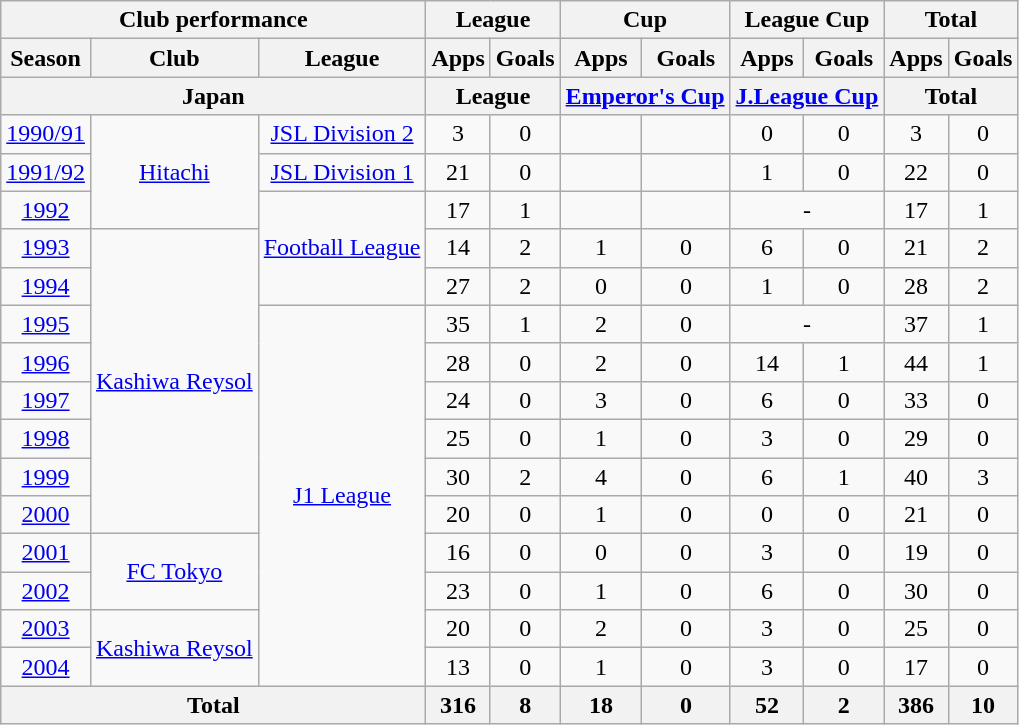<table class="wikitable" style="text-align:center;">
<tr>
<th colspan=3>Club performance</th>
<th colspan=2>League</th>
<th colspan=2>Cup</th>
<th colspan=2>League Cup</th>
<th colspan=2>Total</th>
</tr>
<tr>
<th>Season</th>
<th>Club</th>
<th>League</th>
<th>Apps</th>
<th>Goals</th>
<th>Apps</th>
<th>Goals</th>
<th>Apps</th>
<th>Goals</th>
<th>Apps</th>
<th>Goals</th>
</tr>
<tr>
<th colspan=3>Japan</th>
<th colspan=2>League</th>
<th colspan=2><a href='#'>Emperor's Cup</a></th>
<th colspan=2><a href='#'>J.League Cup</a></th>
<th colspan=2>Total</th>
</tr>
<tr>
<td><a href='#'>1990/91</a></td>
<td rowspan="3"><a href='#'>Hitachi</a></td>
<td><a href='#'>JSL Division 2</a></td>
<td>3</td>
<td>0</td>
<td></td>
<td></td>
<td>0</td>
<td>0</td>
<td>3</td>
<td>0</td>
</tr>
<tr>
<td><a href='#'>1991/92</a></td>
<td><a href='#'>JSL Division 1</a></td>
<td>21</td>
<td>0</td>
<td></td>
<td></td>
<td>1</td>
<td>0</td>
<td>22</td>
<td>0</td>
</tr>
<tr>
<td><a href='#'>1992</a></td>
<td rowspan="3"><a href='#'>Football League</a></td>
<td>17</td>
<td>1</td>
<td></td>
<td></td>
<td colspan="2">-</td>
<td>17</td>
<td>1</td>
</tr>
<tr>
<td><a href='#'>1993</a></td>
<td rowspan="8"><a href='#'>Kashiwa Reysol</a></td>
<td>14</td>
<td>2</td>
<td>1</td>
<td>0</td>
<td>6</td>
<td>0</td>
<td>21</td>
<td>2</td>
</tr>
<tr>
<td><a href='#'>1994</a></td>
<td>27</td>
<td>2</td>
<td>0</td>
<td>0</td>
<td>1</td>
<td>0</td>
<td>28</td>
<td>2</td>
</tr>
<tr>
<td><a href='#'>1995</a></td>
<td rowspan="10"><a href='#'>J1 League</a></td>
<td>35</td>
<td>1</td>
<td>2</td>
<td>0</td>
<td colspan="2">-</td>
<td>37</td>
<td>1</td>
</tr>
<tr>
<td><a href='#'>1996</a></td>
<td>28</td>
<td>0</td>
<td>2</td>
<td>0</td>
<td>14</td>
<td>1</td>
<td>44</td>
<td>1</td>
</tr>
<tr>
<td><a href='#'>1997</a></td>
<td>24</td>
<td>0</td>
<td>3</td>
<td>0</td>
<td>6</td>
<td>0</td>
<td>33</td>
<td>0</td>
</tr>
<tr>
<td><a href='#'>1998</a></td>
<td>25</td>
<td>0</td>
<td>1</td>
<td>0</td>
<td>3</td>
<td>0</td>
<td>29</td>
<td>0</td>
</tr>
<tr>
<td><a href='#'>1999</a></td>
<td>30</td>
<td>2</td>
<td>4</td>
<td>0</td>
<td>6</td>
<td>1</td>
<td>40</td>
<td>3</td>
</tr>
<tr>
<td><a href='#'>2000</a></td>
<td>20</td>
<td>0</td>
<td>1</td>
<td>0</td>
<td>0</td>
<td>0</td>
<td>21</td>
<td>0</td>
</tr>
<tr>
<td><a href='#'>2001</a></td>
<td rowspan="2"><a href='#'>FC Tokyo</a></td>
<td>16</td>
<td>0</td>
<td>0</td>
<td>0</td>
<td>3</td>
<td>0</td>
<td>19</td>
<td>0</td>
</tr>
<tr>
<td><a href='#'>2002</a></td>
<td>23</td>
<td>0</td>
<td>1</td>
<td>0</td>
<td>6</td>
<td>0</td>
<td>30</td>
<td>0</td>
</tr>
<tr>
<td><a href='#'>2003</a></td>
<td rowspan="2"><a href='#'>Kashiwa Reysol</a></td>
<td>20</td>
<td>0</td>
<td>2</td>
<td>0</td>
<td>3</td>
<td>0</td>
<td>25</td>
<td>0</td>
</tr>
<tr>
<td><a href='#'>2004</a></td>
<td>13</td>
<td>0</td>
<td>1</td>
<td>0</td>
<td>3</td>
<td>0</td>
<td>17</td>
<td>0</td>
</tr>
<tr>
<th colspan=3>Total</th>
<th>316</th>
<th>8</th>
<th>18</th>
<th>0</th>
<th>52</th>
<th>2</th>
<th>386</th>
<th>10</th>
</tr>
</table>
